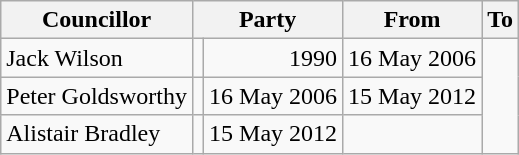<table class=wikitable>
<tr>
<th>Councillor</th>
<th colspan=2>Party</th>
<th>From</th>
<th>To</th>
</tr>
<tr>
<td>Jack Wilson</td>
<td></td>
<td align=right>1990</td>
<td align=right>16 May 2006</td>
</tr>
<tr>
<td>Peter Goldsworthy</td>
<td></td>
<td align=right>16 May 2006</td>
<td align=right>15 May 2012</td>
</tr>
<tr>
<td>Alistair Bradley</td>
<td></td>
<td align=right>15 May 2012</td>
<td align=right></td>
</tr>
</table>
